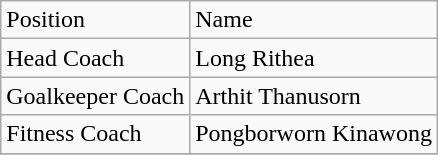<table class="wikitable">
<tr>
<td>Position</td>
<td>Name</td>
</tr>
<tr>
<td>Head Coach</td>
<td> Long Rithea</td>
</tr>
<tr>
<td>Goalkeeper Coach</td>
<td> Arthit Thanusorn</td>
</tr>
<tr>
<td>Fitness Coach</td>
<td> Pongborworn Kinawong</td>
</tr>
<tr>
</tr>
</table>
